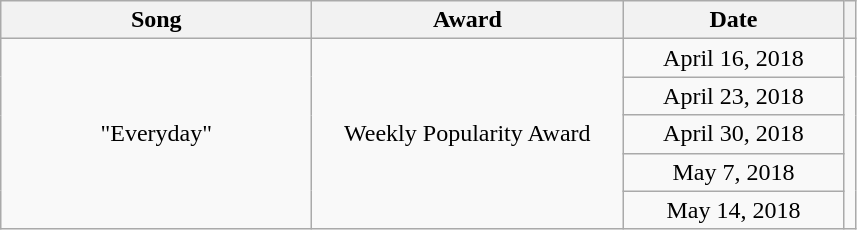<table class="wikitable" style="table-layout: fixed; margin-right:0; text-align:center">
<tr>
<th width="200">Song</th>
<th width="200">Award</th>
<th width="140">Date</th>
<th></th>
</tr>
<tr>
<td rowspan="5">"Everyday"</td>
<td rowspan="5" align="center">Weekly Popularity Award</td>
<td align="center">April 16, 2018</td>
<td rowspan="5" align="center"></td>
</tr>
<tr>
<td align="center">April 23, 2018</td>
</tr>
<tr>
<td align="center">April 30, 2018</td>
</tr>
<tr>
<td align="center">May 7, 2018</td>
</tr>
<tr>
<td align="center">May 14, 2018</td>
</tr>
</table>
